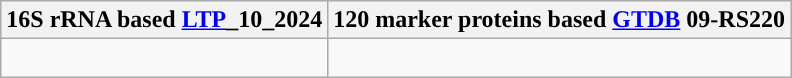<table class="wikitable">
<tr>
<th colspan=1>16S rRNA based <a href='#'>LTP</a>_10_2024</th>
<th colspan=1>120 marker proteins based <a href='#'>GTDB</a> 09-RS220</th>
</tr>
<tr>
<td style="vertical-align:top"><br></td>
<td><br></td>
</tr>
</table>
